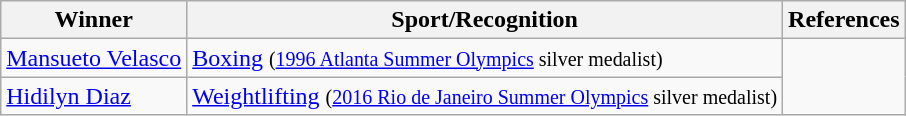<table class="wikitable">
<tr>
<th>Winner</th>
<th>Sport/Recognition</th>
<th>References</th>
</tr>
<tr>
<td><a href='#'>Mansueto Velasco</a></td>
<td><a href='#'>Boxing</a> <small>(<a href='#'>1996 Atlanta Summer Olympics</a> silver medalist)</small></td>
<td rowspan=2></td>
</tr>
<tr>
<td><a href='#'>Hidilyn Diaz</a></td>
<td><a href='#'>Weightlifting</a> <small>(<a href='#'>2016 Rio de Janeiro Summer Olympics</a> silver medalist)</small></td>
</tr>
</table>
